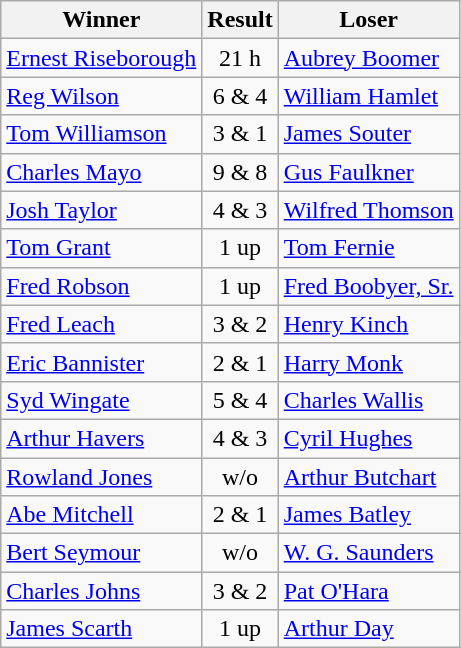<table class="wikitable">
<tr>
<th>Winner</th>
<th>Result</th>
<th>Loser</th>
</tr>
<tr>
<td> <a href='#'>Ernest Riseborough</a></td>
<td align=center>21 h</td>
<td> <a href='#'>Aubrey Boomer</a></td>
</tr>
<tr>
<td> <a href='#'>Reg Wilson</a></td>
<td align=center>6 & 4</td>
<td> <a href='#'>William Hamlet</a></td>
</tr>
<tr>
<td> <a href='#'>Tom Williamson</a></td>
<td align=center>3 & 1</td>
<td> <a href='#'>James Souter</a></td>
</tr>
<tr>
<td> <a href='#'>Charles Mayo</a></td>
<td align=center>9 & 8</td>
<td> <a href='#'>Gus Faulkner</a></td>
</tr>
<tr>
<td> <a href='#'>Josh Taylor</a></td>
<td align=center>4 & 3</td>
<td> <a href='#'>Wilfred Thomson</a></td>
</tr>
<tr>
<td> <a href='#'>Tom Grant</a></td>
<td align=center>1 up</td>
<td> <a href='#'>Tom Fernie</a></td>
</tr>
<tr>
<td> <a href='#'>Fred Robson</a></td>
<td align=center>1 up</td>
<td> <a href='#'>Fred Boobyer, Sr.</a></td>
</tr>
<tr>
<td> <a href='#'>Fred Leach</a></td>
<td align=center>3 & 2</td>
<td> <a href='#'>Henry Kinch</a></td>
</tr>
<tr>
<td> <a href='#'>Eric Bannister</a></td>
<td align=center>2 & 1</td>
<td> <a href='#'>Harry Monk</a></td>
</tr>
<tr>
<td> <a href='#'>Syd Wingate</a></td>
<td align=center>5 & 4</td>
<td> <a href='#'>Charles Wallis</a></td>
</tr>
<tr>
<td> <a href='#'>Arthur Havers</a></td>
<td align=center>4 & 3</td>
<td> <a href='#'>Cyril Hughes</a></td>
</tr>
<tr>
<td> <a href='#'>Rowland Jones</a></td>
<td align=center>w/o</td>
<td> <a href='#'>Arthur Butchart</a></td>
</tr>
<tr>
<td> <a href='#'>Abe Mitchell</a></td>
<td align=center>2 & 1</td>
<td> <a href='#'>James Batley</a></td>
</tr>
<tr>
<td> <a href='#'>Bert Seymour</a></td>
<td align=center>w/o</td>
<td> <a href='#'>W. G. Saunders</a></td>
</tr>
<tr>
<td> <a href='#'>Charles Johns</a></td>
<td align=center>3 & 2</td>
<td> <a href='#'>Pat O'Hara</a></td>
</tr>
<tr>
<td> <a href='#'>James Scarth</a></td>
<td align=center>1 up</td>
<td> <a href='#'>Arthur Day</a></td>
</tr>
</table>
